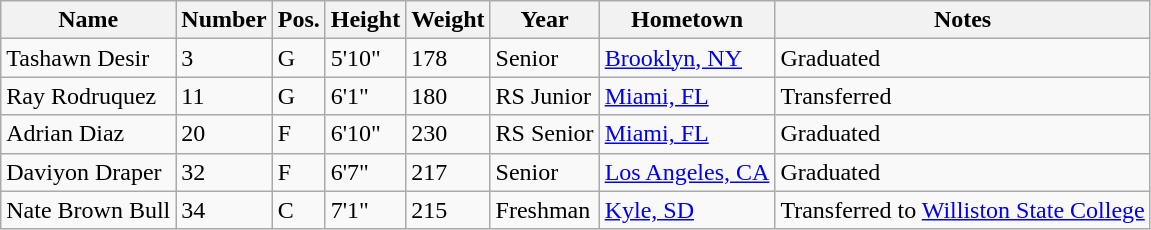<table class="wikitable sortable" border="1">
<tr>
<th>Name</th>
<th>Number</th>
<th>Pos.</th>
<th>Height</th>
<th>Weight</th>
<th>Year</th>
<th>Hometown</th>
<th class="unsortable">Notes</th>
</tr>
<tr>
<td>Tashawn Desir</td>
<td>3</td>
<td>G</td>
<td>5'10"</td>
<td>178</td>
<td>Senior</td>
<td><a href='#'>Brooklyn, NY</a></td>
<td>Graduated</td>
</tr>
<tr>
<td>Ray Rodruquez</td>
<td>11</td>
<td>G</td>
<td>6'1"</td>
<td>180</td>
<td>RS Junior</td>
<td><a href='#'>Miami, FL</a></td>
<td>Transferred</td>
</tr>
<tr>
<td>Adrian Diaz</td>
<td>20</td>
<td>F</td>
<td>6'10"</td>
<td>230</td>
<td>RS Senior</td>
<td><a href='#'>Miami, FL</a></td>
<td>Graduated</td>
</tr>
<tr>
<td>Daviyon Draper</td>
<td>32</td>
<td>F</td>
<td>6'7"</td>
<td>217</td>
<td>Senior</td>
<td><a href='#'>Los Angeles, CA</a></td>
<td>Graduated</td>
</tr>
<tr>
<td>Nate Brown Bull</td>
<td>34</td>
<td>C</td>
<td>7'1"</td>
<td>215</td>
<td>Freshman</td>
<td><a href='#'>Kyle, SD</a></td>
<td>Transferred to <a href='#'>Williston State College</a></td>
</tr>
</table>
